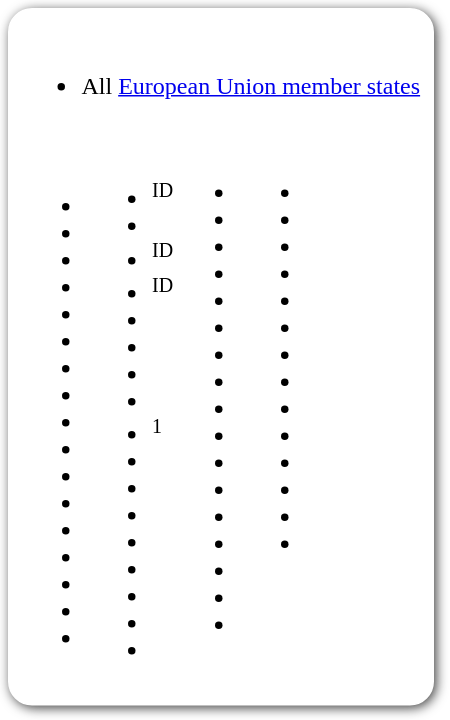<table style=" border-radius:1em; box-shadow: 0.1em 0.1em 0.5em rgba(0,0,0,0.75); background-color: white; border: 1px solid white; padding: 5px;">
<tr style="vertical-align:top;">
<td><br><ul><li> All <a href='#'>European Union member states</a></li></ul><table>
<tr>
<td><br><ul><li></li><li></li><li></li><li></li><li></li><li></li><li></li><li></li><li></li><li></li><li></li><li></li><li></li><li></li><li></li><li></li><li></li></ul></td>
<td valign="top"><br><ul><li><sup>ID</sup></li><li></li><li><sup>ID</sup></li><li><sup>ID</sup></li><li></li><li></li><li></li><li></li><li><sup>1</sup></li><li></li><li></li><li></li><li></li><li></li><li></li><li></li><li></li></ul></td>
<td valign="top"><br><ul><li></li><li></li><li></li><li></li><li></li><li></li><li></li><li></li><li></li><li></li><li></li><li></li><li></li><li></li><li></li><li></li><li></li></ul></td>
<td valign="top"><br><ul><li></li><li></li><li></li><li></li><li></li><li></li><li></li><li></li><li></li><li></li><li></li><li></li><li></li><li></li></ul></td>
<td></td>
</tr>
</table>
</td>
</tr>
</table>
